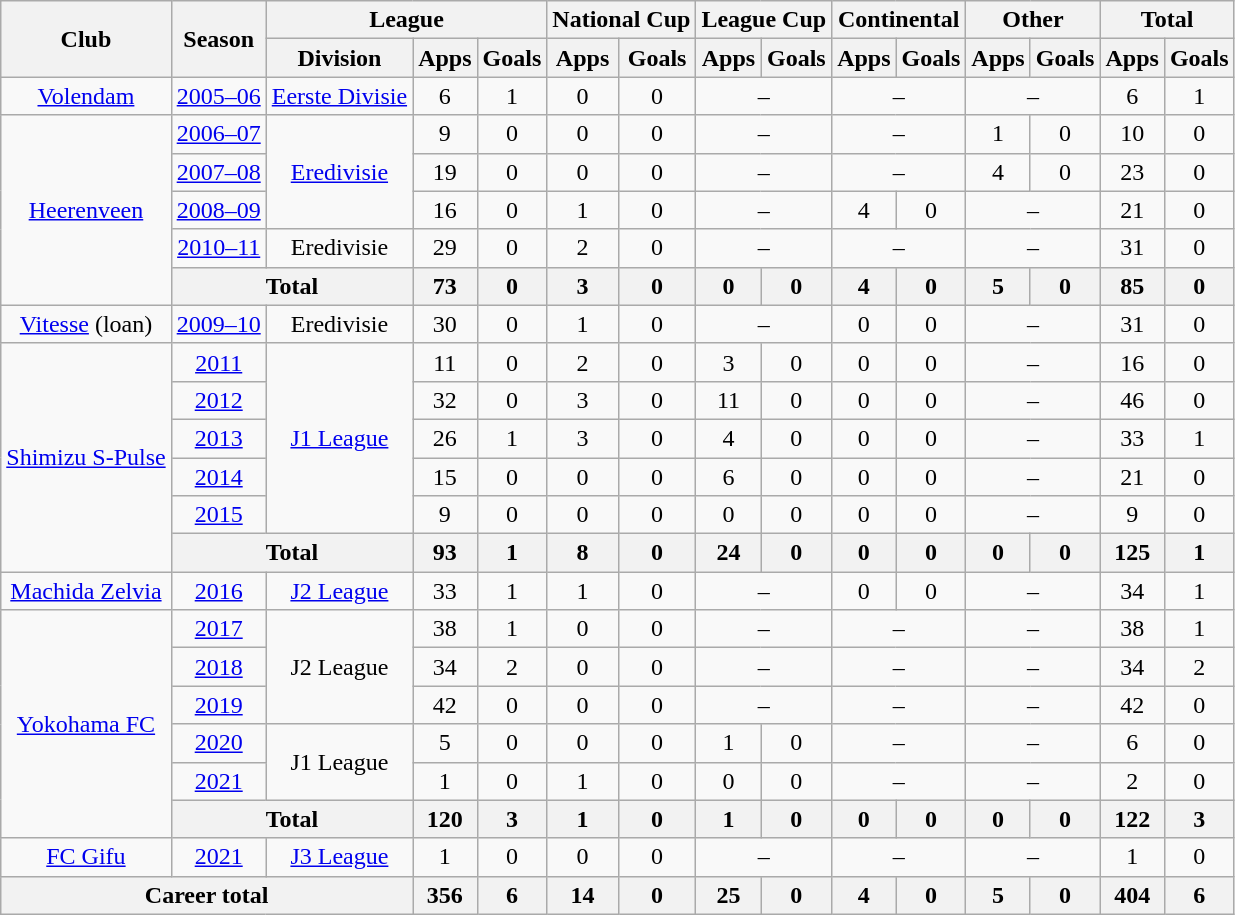<table class="wikitable" style="text-align:center">
<tr>
<th rowspan=2>Club</th>
<th rowspan=2>Season</th>
<th colspan=3>League</th>
<th colspan=2>National Cup</th>
<th colspan=2>League Cup</th>
<th colspan=2>Continental</th>
<th colspan=2>Other</th>
<th colspan=2>Total</th>
</tr>
<tr>
<th>Division</th>
<th>Apps</th>
<th>Goals</th>
<th>Apps</th>
<th>Goals</th>
<th>Apps</th>
<th>Goals</th>
<th>Apps</th>
<th>Goals</th>
<th>Apps</th>
<th>Goals</th>
<th>Apps</th>
<th>Goals</th>
</tr>
<tr>
<td><a href='#'>Volendam</a></td>
<td><a href='#'>2005–06</a></td>
<td><a href='#'>Eerste Divisie</a></td>
<td>6</td>
<td>1</td>
<td>0</td>
<td>0</td>
<td colspan=2>–</td>
<td colspan=2>–</td>
<td colspan=2>–</td>
<td>6</td>
<td>1</td>
</tr>
<tr>
<td rowspan=5><a href='#'>Heerenveen</a></td>
<td><a href='#'>2006–07</a></td>
<td rowspan=3><a href='#'>Eredivisie</a></td>
<td>9</td>
<td>0</td>
<td>0</td>
<td>0</td>
<td colspan=2>–</td>
<td colspan=2>–</td>
<td>1</td>
<td>0</td>
<td>10</td>
<td>0</td>
</tr>
<tr>
<td><a href='#'>2007–08</a></td>
<td>19</td>
<td>0</td>
<td>0</td>
<td>0</td>
<td colspan=2>–</td>
<td colspan=2>–</td>
<td>4</td>
<td>0</td>
<td>23</td>
<td>0</td>
</tr>
<tr>
<td><a href='#'>2008–09</a></td>
<td>16</td>
<td>0</td>
<td>1</td>
<td>0</td>
<td colspan=2>–</td>
<td>4</td>
<td>0</td>
<td colspan=2>–</td>
<td>21</td>
<td>0</td>
</tr>
<tr>
<td><a href='#'>2010–11</a></td>
<td>Eredivisie</td>
<td>29</td>
<td>0</td>
<td>2</td>
<td>0</td>
<td colspan=2>–</td>
<td colspan=2>–</td>
<td colspan=2>–</td>
<td>31</td>
<td>0</td>
</tr>
<tr>
<th colspan=2>Total</th>
<th>73</th>
<th>0</th>
<th>3</th>
<th>0</th>
<th>0</th>
<th>0</th>
<th>4</th>
<th>0</th>
<th>5</th>
<th>0</th>
<th>85</th>
<th>0</th>
</tr>
<tr>
<td><a href='#'>Vitesse</a> (loan)</td>
<td><a href='#'>2009–10</a></td>
<td>Eredivisie</td>
<td>30</td>
<td>0</td>
<td>1</td>
<td>0</td>
<td colspan=2>–</td>
<td>0</td>
<td>0</td>
<td colspan=2>–</td>
<td>31</td>
<td>0</td>
</tr>
<tr>
<td rowspan=6><a href='#'>Shimizu S-Pulse</a></td>
<td><a href='#'>2011</a></td>
<td rowspan=5><a href='#'>J1 League</a></td>
<td>11</td>
<td>0</td>
<td>2</td>
<td>0</td>
<td>3</td>
<td>0</td>
<td>0</td>
<td>0</td>
<td colspan=2>–</td>
<td>16</td>
<td>0</td>
</tr>
<tr>
<td><a href='#'>2012</a></td>
<td>32</td>
<td>0</td>
<td>3</td>
<td>0</td>
<td>11</td>
<td>0</td>
<td>0</td>
<td>0</td>
<td colspan=2>–</td>
<td>46</td>
<td>0</td>
</tr>
<tr>
<td><a href='#'>2013</a></td>
<td>26</td>
<td>1</td>
<td>3</td>
<td>0</td>
<td>4</td>
<td>0</td>
<td>0</td>
<td>0</td>
<td colspan=2>–</td>
<td>33</td>
<td>1</td>
</tr>
<tr>
<td><a href='#'>2014</a></td>
<td>15</td>
<td>0</td>
<td>0</td>
<td>0</td>
<td>6</td>
<td>0</td>
<td>0</td>
<td>0</td>
<td colspan=2>–</td>
<td>21</td>
<td>0</td>
</tr>
<tr>
<td><a href='#'>2015</a></td>
<td>9</td>
<td>0</td>
<td>0</td>
<td>0</td>
<td>0</td>
<td>0</td>
<td>0</td>
<td>0</td>
<td colspan=2>–</td>
<td>9</td>
<td>0</td>
</tr>
<tr>
<th colspan=2>Total</th>
<th>93</th>
<th>1</th>
<th>8</th>
<th>0</th>
<th>24</th>
<th>0</th>
<th>0</th>
<th>0</th>
<th>0</th>
<th>0</th>
<th>125</th>
<th>1</th>
</tr>
<tr>
<td><a href='#'>Machida Zelvia</a></td>
<td><a href='#'>2016</a></td>
<td><a href='#'>J2 League</a></td>
<td>33</td>
<td>1</td>
<td>1</td>
<td>0</td>
<td colspan=2>–</td>
<td>0</td>
<td>0</td>
<td colspan=2>–</td>
<td>34</td>
<td>1</td>
</tr>
<tr>
<td rowspan=6><a href='#'>Yokohama FC</a></td>
<td><a href='#'>2017</a></td>
<td rowspan=3>J2 League</td>
<td>38</td>
<td>1</td>
<td>0</td>
<td>0</td>
<td colspan=2>–</td>
<td colspan=2>–</td>
<td colspan=2>–</td>
<td>38</td>
<td>1</td>
</tr>
<tr>
<td><a href='#'>2018</a></td>
<td>34</td>
<td>2</td>
<td>0</td>
<td>0</td>
<td colspan=2>–</td>
<td colspan=2>–</td>
<td colspan=2>–</td>
<td>34</td>
<td>2</td>
</tr>
<tr>
<td><a href='#'>2019</a></td>
<td>42</td>
<td>0</td>
<td>0</td>
<td>0</td>
<td colspan=2>–</td>
<td colspan=2>–</td>
<td colspan=2>–</td>
<td>42</td>
<td>0</td>
</tr>
<tr>
<td><a href='#'>2020</a></td>
<td rowspan="2">J1 League</td>
<td>5</td>
<td>0</td>
<td>0</td>
<td>0</td>
<td>1</td>
<td>0</td>
<td colspan=2>–</td>
<td colspan=2>–</td>
<td>6</td>
<td>0</td>
</tr>
<tr>
<td><a href='#'>2021</a></td>
<td>1</td>
<td>0</td>
<td>1</td>
<td>0</td>
<td>0</td>
<td>0</td>
<td colspan=2>–</td>
<td colspan=2>–</td>
<td>2</td>
<td>0</td>
</tr>
<tr>
<th colspan=2>Total</th>
<th>120</th>
<th>3</th>
<th>1</th>
<th>0</th>
<th>1</th>
<th>0</th>
<th>0</th>
<th>0</th>
<th>0</th>
<th>0</th>
<th>122</th>
<th>3</th>
</tr>
<tr>
<td><a href='#'>FC Gifu</a></td>
<td><a href='#'>2021</a></td>
<td><a href='#'>J3 League</a></td>
<td>1</td>
<td>0</td>
<td>0</td>
<td>0</td>
<td colspan=2>–</td>
<td colspan=2>–</td>
<td colspan=2>–</td>
<td>1</td>
<td>0</td>
</tr>
<tr>
<th colspan=3>Career total</th>
<th>356</th>
<th>6</th>
<th>14</th>
<th>0</th>
<th>25</th>
<th>0</th>
<th>4</th>
<th>0</th>
<th>5</th>
<th>0</th>
<th>404</th>
<th>6</th>
</tr>
</table>
